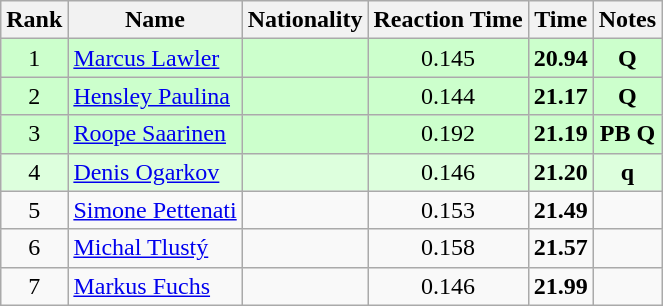<table class="wikitable sortable" style="text-align:center">
<tr>
<th>Rank</th>
<th>Name</th>
<th>Nationality</th>
<th>Reaction Time</th>
<th>Time</th>
<th>Notes</th>
</tr>
<tr bgcolor=ccffcc>
<td>1</td>
<td align=left><a href='#'>Marcus Lawler</a></td>
<td align=left></td>
<td>0.145</td>
<td><strong>20.94</strong></td>
<td><strong>Q</strong></td>
</tr>
<tr bgcolor=ccffcc>
<td>2</td>
<td align=left><a href='#'>Hensley Paulina</a></td>
<td align=left></td>
<td>0.144</td>
<td><strong>21.17</strong></td>
<td><strong>Q</strong></td>
</tr>
<tr bgcolor=ccffcc>
<td>3</td>
<td align=left><a href='#'>Roope Saarinen</a></td>
<td align=left></td>
<td>0.192</td>
<td><strong>21.19</strong></td>
<td><strong>PB Q</strong></td>
</tr>
<tr bgcolor=ddffdd>
<td>4</td>
<td align=left><a href='#'>Denis Ogarkov</a></td>
<td align=left></td>
<td>0.146</td>
<td><strong>21.20</strong></td>
<td><strong>q</strong></td>
</tr>
<tr>
<td>5</td>
<td align=left><a href='#'>Simone Pettenati</a></td>
<td align=left></td>
<td>0.153</td>
<td><strong>21.49</strong></td>
<td></td>
</tr>
<tr>
<td>6</td>
<td align=left><a href='#'>Michal Tlustý</a></td>
<td align=left></td>
<td>0.158</td>
<td><strong>21.57</strong></td>
<td></td>
</tr>
<tr>
<td>7</td>
<td align=left><a href='#'>Markus Fuchs</a></td>
<td align=left></td>
<td>0.146</td>
<td><strong>21.99</strong></td>
<td></td>
</tr>
</table>
